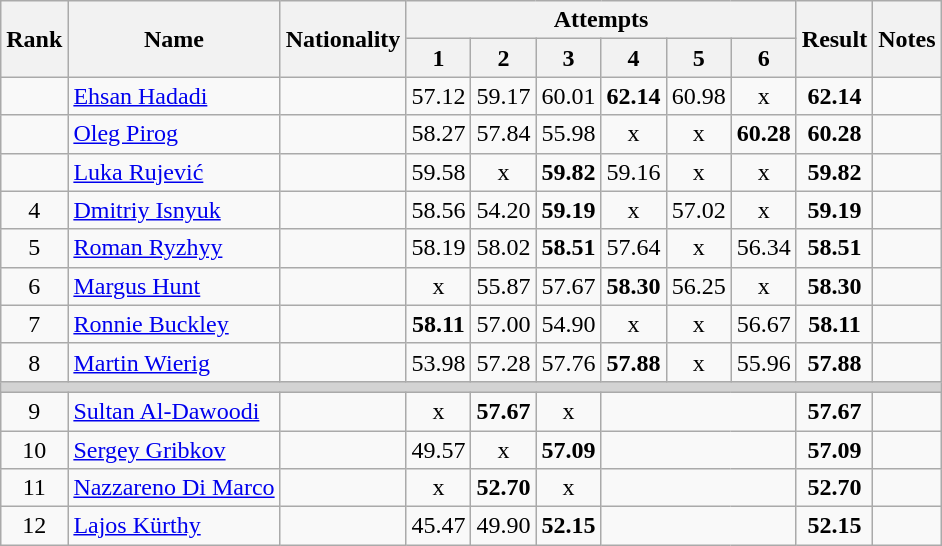<table class="wikitable sortable" style="text-align:center">
<tr>
<th rowspan=2>Rank</th>
<th rowspan=2>Name</th>
<th rowspan=2>Nationality</th>
<th colspan=6>Attempts</th>
<th rowspan=2>Result</th>
<th rowspan=2>Notes</th>
</tr>
<tr>
<th>1</th>
<th>2</th>
<th>3</th>
<th>4</th>
<th>5</th>
<th>6</th>
</tr>
<tr>
<td></td>
<td align=left><a href='#'>Ehsan Hadadi</a></td>
<td align=left></td>
<td>57.12</td>
<td>59.17</td>
<td>60.01</td>
<td><strong>62.14</strong></td>
<td>60.98</td>
<td>x</td>
<td><strong>62.14</strong></td>
<td></td>
</tr>
<tr>
<td></td>
<td align=left><a href='#'>Oleg Pirog</a></td>
<td align=left></td>
<td>58.27</td>
<td>57.84</td>
<td>55.98</td>
<td>x</td>
<td>x</td>
<td><strong>60.28</strong></td>
<td><strong>60.28</strong></td>
<td></td>
</tr>
<tr>
<td></td>
<td align=left><a href='#'>Luka Rujević</a></td>
<td align=left></td>
<td>59.58</td>
<td>x</td>
<td><strong>59.82</strong></td>
<td>59.16</td>
<td>x</td>
<td>x</td>
<td><strong>59.82</strong></td>
<td></td>
</tr>
<tr>
<td>4</td>
<td align=left><a href='#'>Dmitriy Isnyuk</a></td>
<td align=left></td>
<td>58.56</td>
<td>54.20</td>
<td><strong>59.19</strong></td>
<td>x</td>
<td>57.02</td>
<td>x</td>
<td><strong>59.19</strong></td>
<td></td>
</tr>
<tr>
<td>5</td>
<td align=left><a href='#'>Roman Ryzhyy</a></td>
<td align=left></td>
<td>58.19</td>
<td>58.02</td>
<td><strong>58.51</strong></td>
<td>57.64</td>
<td>x</td>
<td>56.34</td>
<td><strong>58.51</strong></td>
<td></td>
</tr>
<tr>
<td>6</td>
<td align=left><a href='#'>Margus Hunt</a></td>
<td align=left></td>
<td>x</td>
<td>55.87</td>
<td>57.67</td>
<td><strong>58.30</strong></td>
<td>56.25</td>
<td>x</td>
<td><strong>58.30</strong></td>
<td></td>
</tr>
<tr>
<td>7</td>
<td align=left><a href='#'>Ronnie Buckley</a></td>
<td align=left></td>
<td><strong>58.11</strong></td>
<td>57.00</td>
<td>54.90</td>
<td>x</td>
<td>x</td>
<td>56.67</td>
<td><strong>58.11</strong></td>
<td></td>
</tr>
<tr>
<td>8</td>
<td align=left><a href='#'>Martin Wierig</a></td>
<td align=left></td>
<td>53.98</td>
<td>57.28</td>
<td>57.76</td>
<td><strong>57.88</strong></td>
<td>x</td>
<td>55.96</td>
<td><strong>57.88</strong></td>
<td></td>
</tr>
<tr>
<td colspan=11 bgcolor=lightgray></td>
</tr>
<tr>
<td>9</td>
<td align=left><a href='#'>Sultan Al-Dawoodi</a></td>
<td align=left></td>
<td>x</td>
<td><strong>57.67</strong></td>
<td>x</td>
<td colspan=3></td>
<td><strong>57.67</strong></td>
<td></td>
</tr>
<tr>
<td>10</td>
<td align=left><a href='#'>Sergey Gribkov</a></td>
<td align=left></td>
<td>49.57</td>
<td>x</td>
<td><strong>57.09</strong></td>
<td colspan=3></td>
<td><strong>57.09</strong></td>
<td></td>
</tr>
<tr>
<td>11</td>
<td align=left><a href='#'>Nazzareno Di Marco</a></td>
<td align=left></td>
<td>x</td>
<td><strong>52.70</strong></td>
<td>x</td>
<td colspan=3></td>
<td><strong>52.70</strong></td>
<td></td>
</tr>
<tr>
<td>12</td>
<td align=left><a href='#'>Lajos Kürthy</a></td>
<td align=left></td>
<td>45.47</td>
<td>49.90</td>
<td><strong>52.15</strong></td>
<td colspan=3></td>
<td><strong>52.15</strong></td>
<td></td>
</tr>
</table>
